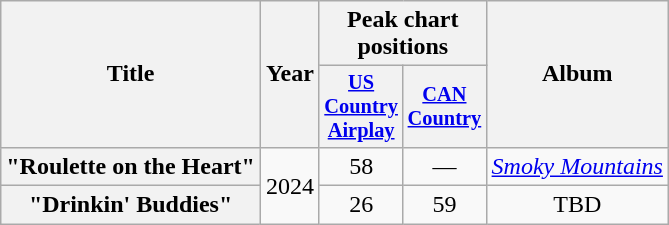<table class="wikitable plainrowheaders" style="text-align:center;">
<tr>
<th scope="col" rowspan="2">Title</th>
<th scope="col" rowspan="2">Year</th>
<th scope="col" colspan="2">Peak chart positions</th>
<th scope="col" rowspan="2">Album</th>
</tr>
<tr>
<th scope="col" style="width:3em;font-size:85%"><a href='#'>US Country Airplay</a><br></th>
<th scope="col" style="width:3em;font-size:85%"><a href='#'>CAN Country</a><br></th>
</tr>
<tr>
<th scope="row">"Roulette on the Heart"<br></th>
<td rowspan="2">2024</td>
<td>58</td>
<td>—</td>
<td><em><a href='#'>Smoky Mountains</a></em></td>
</tr>
<tr>
<th scope="row">"Drinkin' Buddies"<br></th>
<td>26</td>
<td>59</td>
<td>TBD</td>
</tr>
</table>
